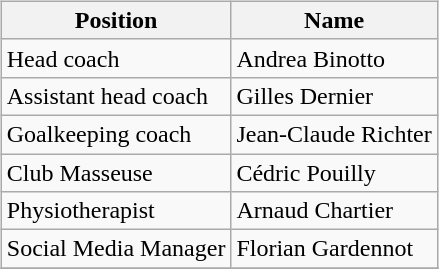<table>
<tr>
<td valign="top"><br><table class="wikitable">
<tr>
<th>Position</th>
<th>Name</th>
</tr>
<tr>
<td>Head coach</td>
<td>Andrea Binotto</td>
</tr>
<tr>
<td>Assistant head coach</td>
<td>Gilles Dernier</td>
</tr>
<tr>
<td>Goalkeeping coach</td>
<td>Jean-Claude Richter</td>
</tr>
<tr>
<td>Club Masseuse</td>
<td>Cédric Pouilly</td>
</tr>
<tr>
<td>Physiotherapist</td>
<td>Arnaud Chartier</td>
</tr>
<tr>
<td>Social Media Manager</td>
<td>Florian Gardennot</td>
</tr>
<tr>
</tr>
</table>
</td>
</tr>
</table>
